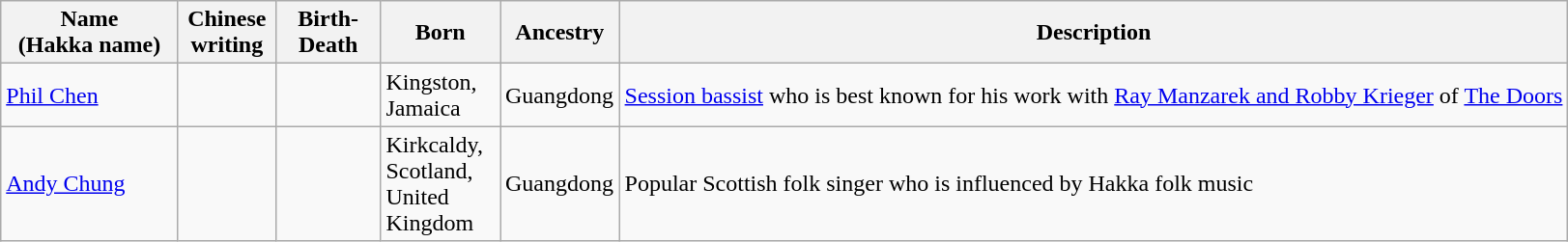<table class="wikitable">
<tr>
<th width="115">Name<br>(Hakka name)</th>
<th width="60">Chinese writing</th>
<th width="65">Birth-Death</th>
<th width="75">Born</th>
<th width="75">Ancestry</th>
<th>Description</th>
</tr>
<tr>
<td><a href='#'>Phil Chen</a></td>
<td></td>
<td></td>
<td>Kingston, Jamaica</td>
<td>Guangdong</td>
<td><a href='#'>Session bassist</a> who is best known for his work with <a href='#'>Ray Manzarek and Robby Krieger</a> of <a href='#'>The Doors</a></td>
</tr>
<tr>
<td><a href='#'>Andy Chung</a></td>
<td></td>
<td></td>
<td>Kirkcaldy, Scotland, United Kingdom</td>
<td>Guangdong</td>
<td>Popular Scottish folk singer who is influenced by Hakka folk music</td>
</tr>
</table>
